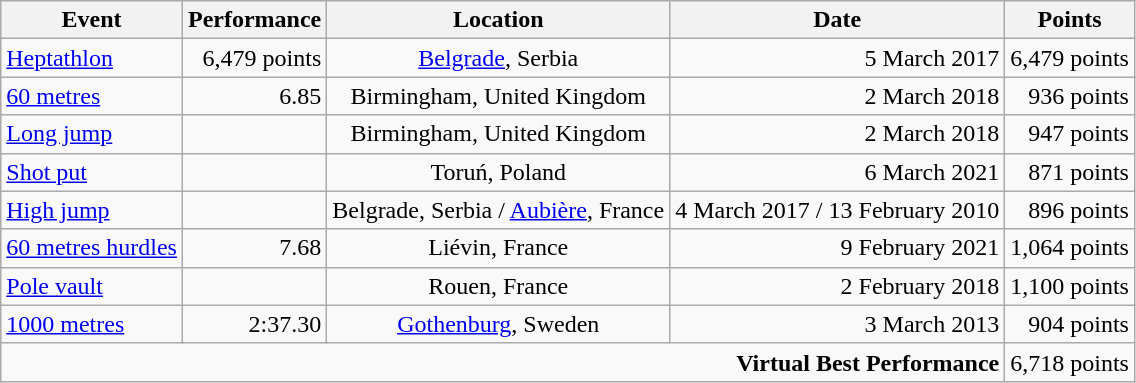<table class="wikitable">
<tr>
<th>Event</th>
<th>Performance</th>
<th>Location</th>
<th>Date</th>
<th>Points</th>
</tr>
<tr>
<td><a href='#'>Heptathlon</a></td>
<td align=right>6,479 points</td>
<td align=center><a href='#'>Belgrade</a>, Serbia</td>
<td align=right>5 March 2017</td>
<td align=center>6,479 points</td>
</tr>
<tr>
<td><a href='#'>60 metres</a></td>
<td align=right>6.85</td>
<td align=center>Birmingham, United Kingdom</td>
<td align=right>2 March 2018</td>
<td align=right>936 points</td>
</tr>
<tr>
<td><a href='#'>Long jump</a></td>
<td align=right></td>
<td align=center>Birmingham, United Kingdom</td>
<td align=right>2 March 2018</td>
<td align=right>947 points</td>
</tr>
<tr>
<td><a href='#'>Shot put</a></td>
<td align=right></td>
<td align=center>Toruń, Poland</td>
<td align=right>6 March 2021</td>
<td align=right>871 points</td>
</tr>
<tr>
<td><a href='#'>High jump</a></td>
<td align=right></td>
<td align=center>Belgrade, Serbia / <a href='#'>Aubière</a>, France</td>
<td align=right>4 March 2017 / 13 February 2010</td>
<td align=right>896 points</td>
</tr>
<tr>
<td><a href='#'>60 metres hurdles</a></td>
<td align=right>7.68</td>
<td align=center>Liévin, France</td>
<td align=right>9 February 2021</td>
<td align=right>1,064 points</td>
</tr>
<tr>
<td><a href='#'>Pole vault</a></td>
<td align=right></td>
<td align=center>Rouen, France</td>
<td align=right>2 February 2018</td>
<td align=right>1,100 points</td>
</tr>
<tr>
<td><a href='#'>1000 metres</a></td>
<td align=right>2:37.30</td>
<td align=center><a href='#'>Gothenburg</a>, Sweden</td>
<td align=right>3 March 2013</td>
<td align=right>904 points</td>
</tr>
<tr>
<td colspan=4 align=right><strong>Virtual Best Performance</strong></td>
<td align=right>6,718 points</td>
</tr>
</table>
